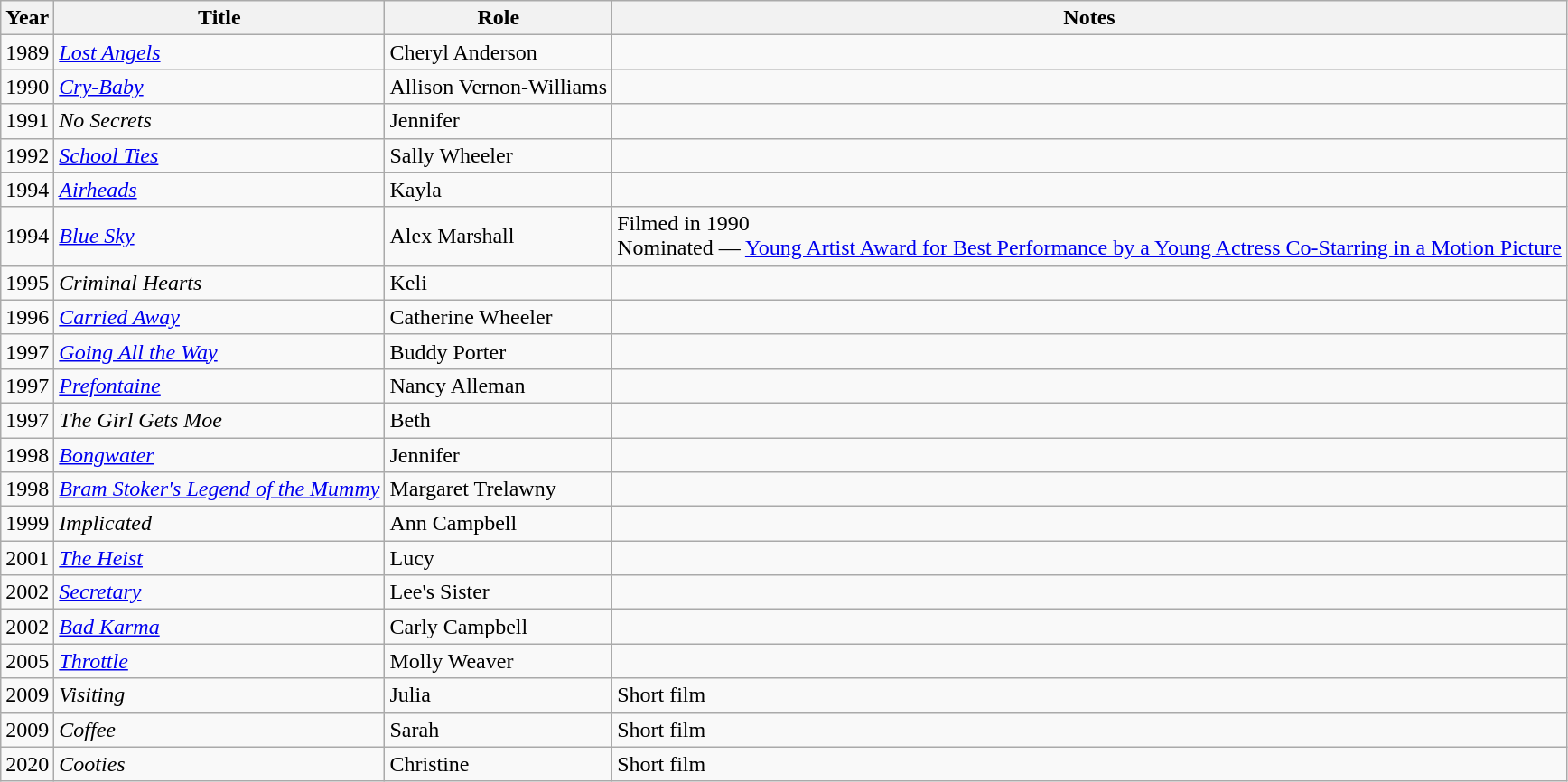<table class="wikitable sortable">
<tr>
<th>Year</th>
<th>Title</th>
<th>Role</th>
<th class="unsortable">Notes</th>
</tr>
<tr>
<td>1989</td>
<td><em><a href='#'>Lost Angels</a></em></td>
<td>Cheryl Anderson</td>
<td></td>
</tr>
<tr>
<td>1990</td>
<td><em><a href='#'>Cry-Baby</a></em></td>
<td>Allison Vernon-Williams</td>
<td></td>
</tr>
<tr>
<td>1991</td>
<td><em>No Secrets</em></td>
<td>Jennifer</td>
<td></td>
</tr>
<tr>
<td>1992</td>
<td><em><a href='#'>School Ties</a></em></td>
<td>Sally Wheeler</td>
<td></td>
</tr>
<tr>
<td>1994</td>
<td><em><a href='#'>Airheads</a></em></td>
<td>Kayla</td>
<td></td>
</tr>
<tr>
<td>1994</td>
<td><em><a href='#'>Blue Sky</a></em></td>
<td>Alex Marshall</td>
<td>Filmed in 1990<br>Nominated — <a href='#'>Young Artist Award for Best Performance by a Young Actress Co-Starring in a Motion Picture</a></td>
</tr>
<tr>
<td>1995</td>
<td><em>Criminal Hearts</em></td>
<td>Keli</td>
<td></td>
</tr>
<tr>
<td>1996</td>
<td><em><a href='#'>Carried Away</a></em></td>
<td>Catherine Wheeler</td>
<td></td>
</tr>
<tr>
<td>1997</td>
<td><em><a href='#'>Going All the Way</a></em></td>
<td>Buddy Porter</td>
<td></td>
</tr>
<tr>
<td>1997</td>
<td><em><a href='#'>Prefontaine</a></em></td>
<td>Nancy Alleman</td>
<td></td>
</tr>
<tr>
<td>1997</td>
<td><em>The Girl Gets Moe</em></td>
<td>Beth</td>
<td></td>
</tr>
<tr>
<td>1998</td>
<td><em><a href='#'>Bongwater</a></em></td>
<td>Jennifer</td>
<td></td>
</tr>
<tr>
<td>1998</td>
<td><em><a href='#'>Bram Stoker's Legend of the Mummy</a></em></td>
<td>Margaret Trelawny</td>
<td></td>
</tr>
<tr>
<td>1999</td>
<td><em>Implicated</em></td>
<td>Ann Campbell</td>
<td></td>
</tr>
<tr>
<td>2001</td>
<td><em><a href='#'>The Heist</a></em></td>
<td>Lucy</td>
<td></td>
</tr>
<tr>
<td>2002</td>
<td><em><a href='#'>Secretary</a></em></td>
<td>Lee's Sister</td>
<td></td>
</tr>
<tr>
<td>2002</td>
<td><em><a href='#'>Bad Karma</a></em></td>
<td>Carly Campbell</td>
<td></td>
</tr>
<tr>
<td>2005</td>
<td><em><a href='#'>Throttle</a></em></td>
<td>Molly Weaver</td>
<td></td>
</tr>
<tr>
<td>2009</td>
<td><em>Visiting</em></td>
<td>Julia</td>
<td>Short film</td>
</tr>
<tr>
<td>2009</td>
<td><em>Coffee</em></td>
<td>Sarah</td>
<td>Short film</td>
</tr>
<tr>
<td>2020</td>
<td><em>Cooties</em></td>
<td>Christine</td>
<td>Short film</td>
</tr>
</table>
